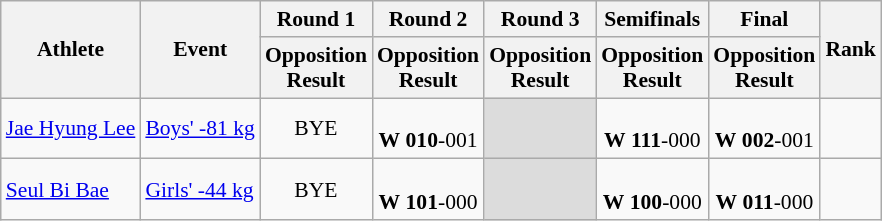<table class="wikitable" border="1" style="font-size:90%">
<tr>
<th rowspan=2>Athlete</th>
<th rowspan=2>Event</th>
<th>Round 1</th>
<th>Round 2</th>
<th>Round 3</th>
<th>Semifinals</th>
<th>Final</th>
<th rowspan=2>Rank</th>
</tr>
<tr>
<th>Opposition<br>Result</th>
<th>Opposition<br>Result</th>
<th>Opposition<br>Result</th>
<th>Opposition<br>Result</th>
<th>Opposition<br>Result</th>
</tr>
<tr>
<td><a href='#'>Jae Hyung Lee</a></td>
<td><a href='#'>Boys' -81 kg</a></td>
<td align=center>BYE</td>
<td align=center> <br> <strong>W</strong> <strong>010</strong>-001</td>
<td bgcolor=#DCDCDC></td>
<td align=center> <br> <strong>W</strong> <strong>111</strong>-000</td>
<td align=center> <br> <strong>W</strong> <strong>002</strong>-001</td>
<td align=center></td>
</tr>
<tr>
<td><a href='#'>Seul Bi Bae</a></td>
<td><a href='#'>Girls' -44 kg</a></td>
<td align=center>BYE</td>
<td align=center> <br> <strong>W</strong> <strong>101</strong>-000</td>
<td bgcolor=#DCDCDC></td>
<td align=center> <br> <strong>W</strong> <strong>100</strong>-000</td>
<td align=center> <br> <strong>W</strong> <strong>011</strong>-000</td>
<td align=center></td>
</tr>
</table>
